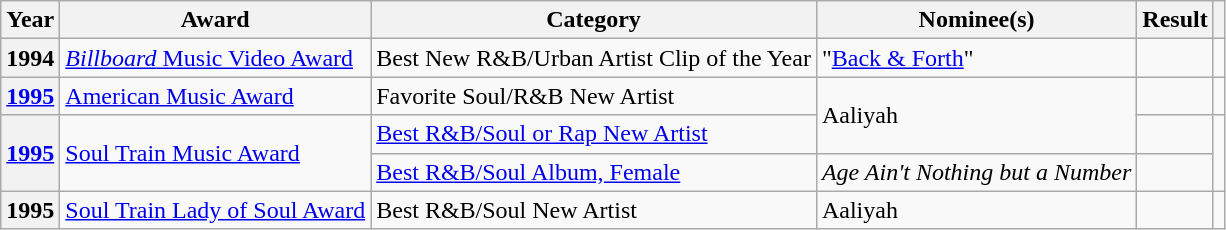<table class="wikitable sortable plainrowheaders">
<tr>
<th scope="col">Year</th>
<th scope="col">Award</th>
<th scope="col">Category</th>
<th scope="col">Nominee(s)</th>
<th scope="col">Result</th>
<th scope="col"></th>
</tr>
<tr>
<th scope="row">1994</th>
<td><a href='#'><em>Billboard</em> Music Video Award</a></td>
<td>Best New R&B/Urban Artist Clip of the Year</td>
<td>"<a href='#'>Back & Forth</a>"</td>
<td></td>
<td align="center"></td>
</tr>
<tr>
<th scope="row"><a href='#'>1995</a></th>
<td><a href='#'>American Music Award</a></td>
<td>Favorite Soul/R&B New Artist</td>
<td rowspan="2">Aaliyah</td>
<td></td>
<td align="center"></td>
</tr>
<tr>
<th scope="row" rowspan="2"><a href='#'>1995</a></th>
<td rowspan="2"><a href='#'>Soul Train Music Award</a></td>
<td><a href='#'>Best R&B/Soul or Rap New Artist</a></td>
<td></td>
<td align="center" rowspan="2"></td>
</tr>
<tr>
<td><a href='#'>Best R&B/Soul Album, Female</a></td>
<td><em>Age Ain't Nothing but a Number</em></td>
<td></td>
</tr>
<tr>
<th scope="row">1995</th>
<td><a href='#'>Soul Train Lady of Soul Award</a></td>
<td>Best R&B/Soul New Artist</td>
<td>Aaliyah</td>
<td></td>
<td align="center"></td>
</tr>
</table>
